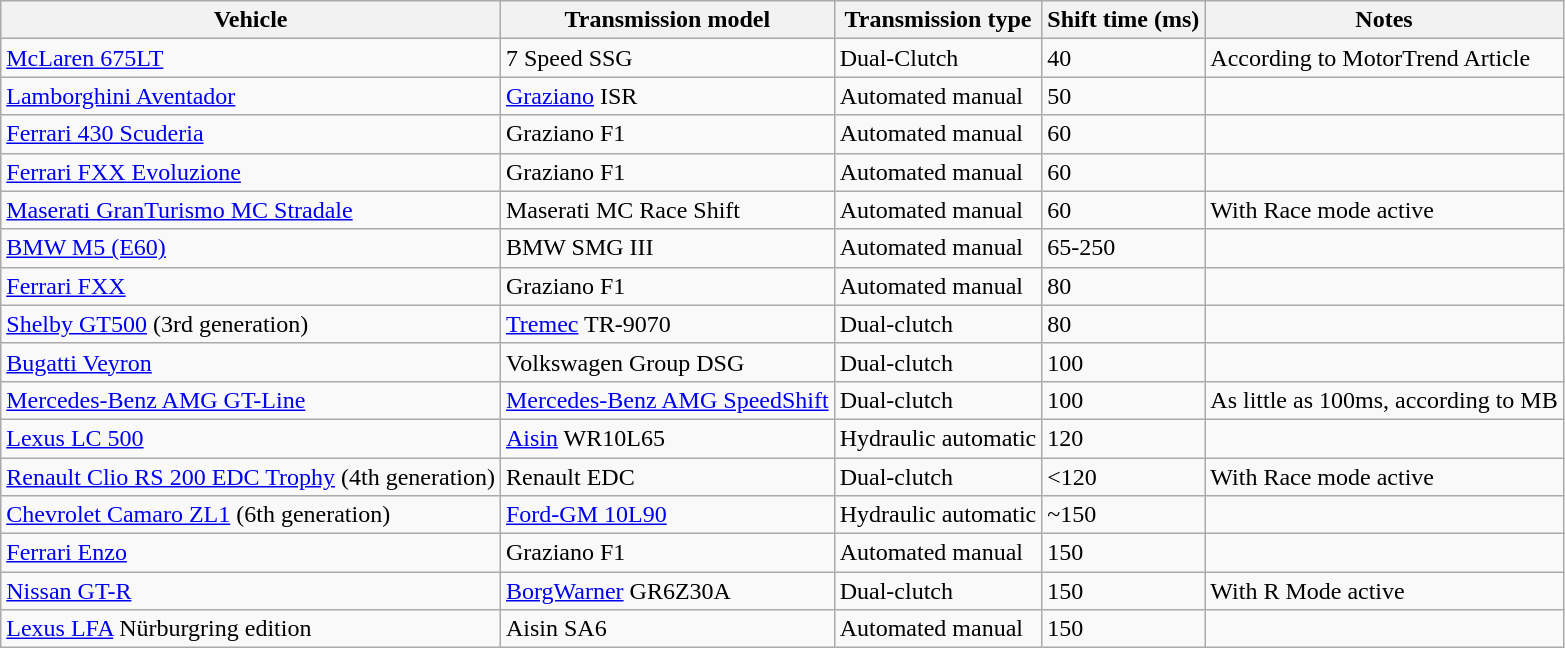<table class="wikitable sortable">
<tr>
<th>Vehicle</th>
<th>Transmission model</th>
<th>Transmission type</th>
<th>Shift time (ms)</th>
<th>Notes</th>
</tr>
<tr>
<td><a href='#'>McLaren 675LT</a></td>
<td>7 Speed SSG</td>
<td>Dual-Clutch</td>
<td>40</td>
<td>According to MotorTrend Article</td>
</tr>
<tr>
<td><a href='#'>Lamborghini Aventador</a></td>
<td><a href='#'>Graziano</a> ISR</td>
<td>Automated manual</td>
<td>50</td>
<td></td>
</tr>
<tr>
<td><a href='#'>Ferrari 430 Scuderia</a></td>
<td>Graziano F1</td>
<td>Automated manual</td>
<td>60</td>
<td></td>
</tr>
<tr>
<td><a href='#'>Ferrari FXX Evoluzione</a></td>
<td>Graziano F1</td>
<td>Automated manual</td>
<td>60</td>
<td></td>
</tr>
<tr>
<td><a href='#'>Maserati GranTurismo MC Stradale</a></td>
<td>Maserati MC Race Shift</td>
<td>Automated manual</td>
<td>60</td>
<td>With Race mode active</td>
</tr>
<tr>
<td><a href='#'>BMW M5 (E60)</a></td>
<td>BMW SMG III</td>
<td>Automated manual</td>
<td>65-250</td>
<td></td>
</tr>
<tr>
<td><a href='#'>Ferrari FXX</a></td>
<td>Graziano F1</td>
<td>Automated manual</td>
<td>80</td>
<td></td>
</tr>
<tr>
<td><a href='#'>Shelby GT500</a> (3rd generation)</td>
<td><a href='#'>Tremec</a> TR-9070</td>
<td>Dual-clutch</td>
<td>80</td>
<td></td>
</tr>
<tr>
<td><a href='#'>Bugatti Veyron</a></td>
<td>Volkswagen Group DSG</td>
<td>Dual-clutch</td>
<td>100</td>
<td></td>
</tr>
<tr>
<td><a href='#'>Mercedes-Benz AMG GT-Line</a></td>
<td><a href='#'>Mercedes-Benz AMG SpeedShift</a></td>
<td>Dual-clutch</td>
<td>100</td>
<td>As little as 100ms, according to MB</td>
</tr>
<tr>
<td><a href='#'>Lexus LC 500</a></td>
<td><a href='#'>Aisin</a> WR10L65</td>
<td>Hydraulic automatic</td>
<td>120</td>
<td></td>
</tr>
<tr>
<td><a href='#'>Renault Clio RS 200 EDC Trophy</a> (4th generation)</td>
<td>Renault EDC</td>
<td>Dual-clutch</td>
<td><120</td>
<td>With Race mode active</td>
</tr>
<tr>
<td><a href='#'>Chevrolet Camaro ZL1</a> (6th generation)</td>
<td><a href='#'>Ford-GM 10L90</a></td>
<td>Hydraulic automatic</td>
<td>~150</td>
<td></td>
</tr>
<tr>
<td><a href='#'>Ferrari Enzo</a></td>
<td>Graziano F1</td>
<td>Automated manual</td>
<td>150</td>
<td></td>
</tr>
<tr>
<td><a href='#'>Nissan GT-R</a></td>
<td><a href='#'>BorgWarner</a> GR6Z30A</td>
<td>Dual-clutch</td>
<td>150</td>
<td>With R Mode active</td>
</tr>
<tr>
<td><a href='#'>Lexus LFA</a> Nürburgring edition</td>
<td>Aisin SA6</td>
<td>Automated manual</td>
<td>150</td>
<td></td>
</tr>
</table>
